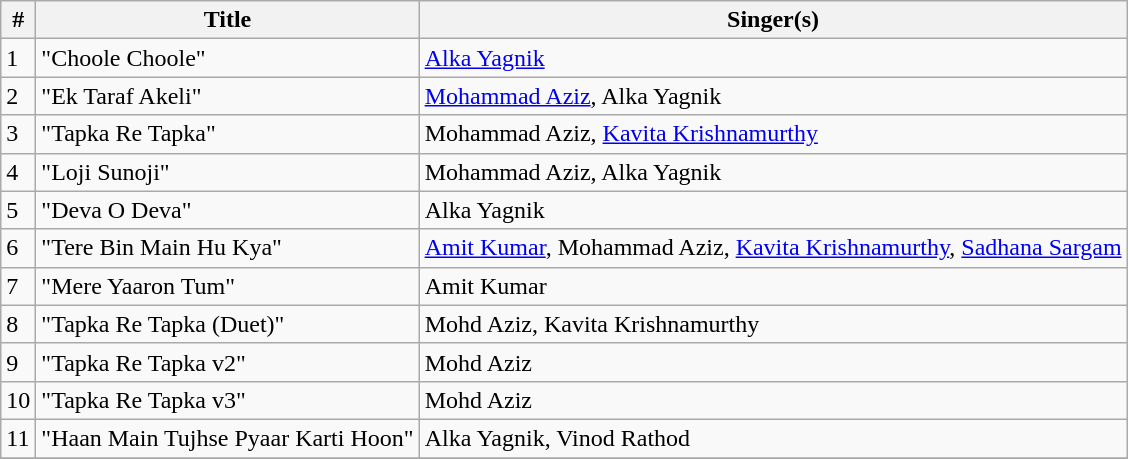<table class="wikitable">
<tr>
<th>#</th>
<th>Title</th>
<th>Singer(s)</th>
</tr>
<tr>
<td>1</td>
<td>"Choole Choole"</td>
<td><a href='#'>Alka Yagnik</a></td>
</tr>
<tr>
<td>2</td>
<td>"Ek Taraf Akeli"</td>
<td><a href='#'>Mohammad Aziz</a>, Alka Yagnik</td>
</tr>
<tr>
<td>3</td>
<td>"Tapka Re Tapka"</td>
<td>Mohammad Aziz, <a href='#'>Kavita Krishnamurthy</a></td>
</tr>
<tr>
<td>4</td>
<td>"Loji Sunoji"</td>
<td>Mohammad Aziz, Alka Yagnik</td>
</tr>
<tr>
<td>5</td>
<td>"Deva O Deva"</td>
<td>Alka Yagnik</td>
</tr>
<tr>
<td>6</td>
<td>"Tere Bin Main Hu Kya"</td>
<td><a href='#'>Amit Kumar</a>, Mohammad Aziz, <a href='#'>Kavita Krishnamurthy</a>, <a href='#'>Sadhana Sargam</a></td>
</tr>
<tr>
<td>7</td>
<td>"Mere Yaaron Tum"</td>
<td>Amit Kumar</td>
</tr>
<tr>
<td>8</td>
<td>"Tapka Re Tapka (Duet)"</td>
<td>Mohd Aziz, Kavita Krishnamurthy</td>
</tr>
<tr>
<td>9</td>
<td>"Tapka Re Tapka v2"</td>
<td>Mohd Aziz</td>
</tr>
<tr>
<td>10</td>
<td>"Tapka Re Tapka v3"</td>
<td>Mohd Aziz</td>
</tr>
<tr>
<td>11</td>
<td>"Haan Main Tujhse Pyaar Karti Hoon"</td>
<td>Alka Yagnik, Vinod Rathod</td>
</tr>
<tr>
</tr>
</table>
